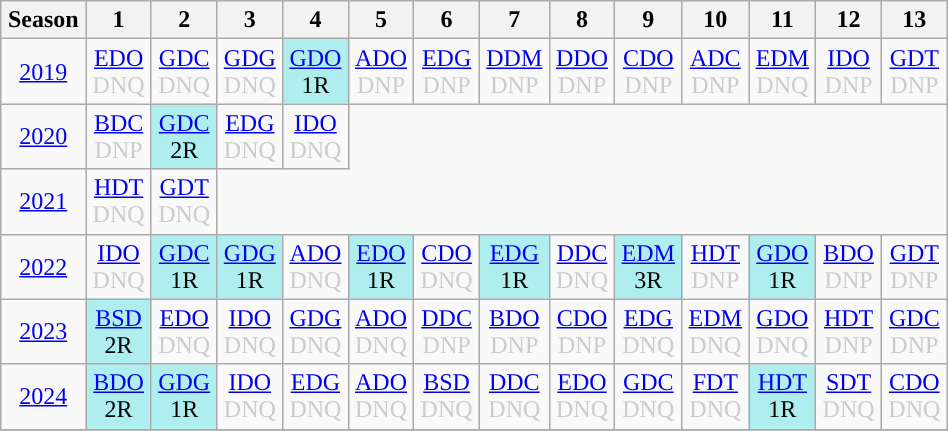<table class="wikitable" style="width:50%; margin:0">
<tr>
<th>Season</th>
<th>1</th>
<th>2</th>
<th>3</th>
<th>4</th>
<th>5</th>
<th>6</th>
<th>7</th>
<th>8</th>
<th>9</th>
<th>10</th>
<th>11</th>
<th>12</th>
<th>13</th>
</tr>
<tr>
<td style="text-align:center;"background:#efefef;"><a href='#'>2019</a></td>
<td style="text-align:center; color:#ccc;"><a href='#'>EDO</a><br>DNQ</td>
<td style="text-align:center; color:#ccc;"><a href='#'>GDC</a><br>DNQ</td>
<td style="text-align:center; color:#ccc;"><a href='#'>GDG</a><br>DNQ</td>
<td style="text-align:center; background:#afeeee;"><a href='#'>GDO</a><br>1R</td>
<td style="text-align:center; color:#ccc;"><a href='#'>ADO</a><br>DNP</td>
<td style="text-align:center; color:#ccc;"><a href='#'>EDG</a><br>DNP</td>
<td style="text-align:center; color:#ccc;"><a href='#'>DDM</a><br>DNP</td>
<td style="text-align:center; color:#ccc;"><a href='#'>DDO</a><br>DNP</td>
<td style="text-align:center; color:#ccc;"><a href='#'>CDO</a><br>DNP</td>
<td style="text-align:center; color:#ccc;"><a href='#'>ADC</a><br>DNP</td>
<td style="text-align:center; color:#ccc;"><a href='#'>EDM</a><br>DNQ</td>
<td style="text-align:center; color:#ccc;"><a href='#'>IDO</a><br>DNP</td>
<td style="text-align:center; color:#ccc;"><a href='#'>GDT</a><br>DNP</td>
</tr>
<tr>
<td style="text-align:center;"background:#efefef;"><a href='#'>2020</a></td>
<td style="text-align:center; color:#ccc;"><a href='#'>BDC</a><br>DNP</td>
<td style="text-align:center; background:#afeeee;"><a href='#'>GDC</a><br>2R</td>
<td style="text-align:center; color:#ccc;"><a href='#'>EDG</a><br>DNQ</td>
<td style="text-align:center; color:#ccc;"><a href='#'>IDO</a><br>DNQ</td>
</tr>
<tr>
<td style="text-align:center;"background:#efefef;"><a href='#'>2021</a></td>
<td style="text-align:center; color:#ccc;"><a href='#'>HDT</a><br>DNQ</td>
<td style="text-align:center; color:#ccc;"><a href='#'>GDT</a><br>DNQ</td>
</tr>
<tr>
<td style="text-align:center;"background:#efefef;"><a href='#'>2022</a></td>
<td style="text-align:center; color:#ccc;"><a href='#'>IDO</a><br>DNQ</td>
<td style="text-align:center; background:#afeeee;"><a href='#'>GDC</a><br>1R</td>
<td style="text-align:center; background:#afeeee;"><a href='#'>GDG</a><br>1R</td>
<td style="text-align:center; color:#ccc;"><a href='#'>ADO</a><br>DNQ</td>
<td style="text-align:center; background:#afeeee;"><a href='#'>EDO</a><br>1R</td>
<td style="text-align:center; color:#ccc;"><a href='#'>CDO</a><br>DNQ</td>
<td style="text-align:center; background:#afeeee;"><a href='#'>EDG</a><br>1R</td>
<td style="text-align:center; color:#ccc;"><a href='#'>DDC</a><br>DNQ</td>
<td style="text-align:center; background:#afeeee;"><a href='#'>EDM</a><br>3R</td>
<td style="text-align:center; color:#ccc;"><a href='#'>HDT</a><br>DNP</td>
<td style="text-align:center; background:#afeeee;"><a href='#'>GDO</a><br>1R</td>
<td style="text-align:center; color:#ccc;"><a href='#'>BDO</a><br>DNP</td>
<td style="text-align:center; color:#ccc;"><a href='#'>GDT</a><br>DNP</td>
</tr>
<tr>
<td style="text-align:center;"background:#efefef;"><a href='#'>2023</a></td>
<td style="text-align:center; background:#afeeee;"><a href='#'>BSD</a><br>2R</td>
<td style="text-align:center; color:#ccc;"><a href='#'>EDO</a><br>DNQ</td>
<td style="text-align:center; color:#ccc;"><a href='#'>IDO</a><br>DNQ</td>
<td style="text-align:center; color:#ccc;"><a href='#'>GDG</a><br>DNQ</td>
<td style="text-align:center; color:#ccc;"><a href='#'>ADO</a><br>DNQ</td>
<td style="text-align:center; color:#ccc;"><a href='#'>DDC</a><br>DNP</td>
<td style="text-align:center; color:#ccc;"><a href='#'>BDO</a><br>DNP</td>
<td style="text-align:center; color:#ccc;"><a href='#'>CDO</a><br>DNP</td>
<td style="text-align:center; color:#ccc;"><a href='#'>EDG</a><br>DNQ</td>
<td style="text-align:center; color:#ccc;"><a href='#'>EDM</a><br>DNQ</td>
<td style="text-align:center; color:#ccc;"><a href='#'>GDO</a><br>DNQ</td>
<td style="text-align:center; color:#ccc;"><a href='#'>HDT</a><br>DNP</td>
<td style="text-align:center; color:#ccc;"><a href='#'>GDC</a><br>DNP</td>
</tr>
<tr>
<td style="text-align:center;"background:#efefef;"><a href='#'>2024</a></td>
<td style="text-align:center; background:#afeeee;"><a href='#'>BDO</a><br>2R</td>
<td style="text-align:center; background:#afeeee;"><a href='#'>GDG</a><br>1R</td>
<td style="text-align:center; color:#ccc;"><a href='#'>IDO</a><br>DNQ</td>
<td style="text-align:center; color:#ccc;"><a href='#'>EDG</a><br>DNQ</td>
<td style="text-align:center; color:#ccc;"><a href='#'>ADO</a><br>DNQ</td>
<td style="text-align:center; color:#ccc;"><a href='#'>BSD</a><br>DNQ</td>
<td style="text-align:center; color:#ccc;"><a href='#'>DDC</a><br>DNQ</td>
<td style="text-align:center; color:#ccc;"><a href='#'>EDO</a><br>DNQ</td>
<td style="text-align:center; color:#ccc;"><a href='#'>GDC</a><br>DNQ</td>
<td style="text-align:center; color:#ccc;"><a href='#'>FDT</a><br>DNQ</td>
<td style="text-align:center; background:#afeeee;"><a href='#'>HDT</a><br>1R</td>
<td style="text-align:center; color:#ccc;"><a href='#'>SDT</a><br>DNQ</td>
<td style="text-align:center; color:#ccc;"><a href='#'>CDO</a><br>DNQ</td>
</tr>
<tr>
</tr>
</table>
